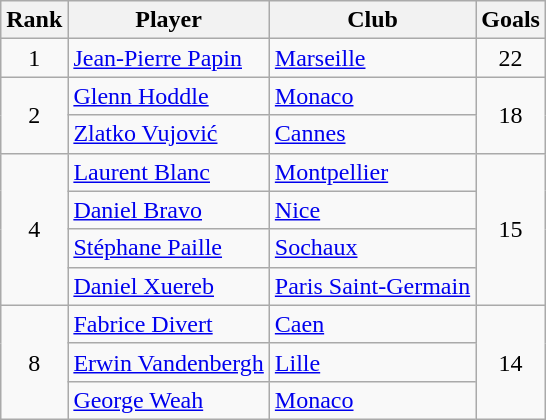<table class="wikitable" style="text-align:center">
<tr>
<th>Rank</th>
<th>Player</th>
<th>Club</th>
<th>Goals</th>
</tr>
<tr>
<td>1</td>
<td align="left"> <a href='#'>Jean-Pierre Papin</a></td>
<td align="left"><a href='#'>Marseille</a></td>
<td>22</td>
</tr>
<tr>
<td rowspan="2">2</td>
<td align="left"> <a href='#'>Glenn Hoddle</a></td>
<td align="left"><a href='#'>Monaco</a></td>
<td rowspan="2">18</td>
</tr>
<tr>
<td align="left"> <a href='#'>Zlatko Vujović</a></td>
<td align="left"><a href='#'>Cannes</a></td>
</tr>
<tr>
<td rowspan="4">4</td>
<td align="left"> <a href='#'>Laurent Blanc</a></td>
<td align="left"><a href='#'>Montpellier</a></td>
<td rowspan="4">15</td>
</tr>
<tr>
<td align="left"> <a href='#'>Daniel Bravo</a></td>
<td align="left"><a href='#'>Nice</a></td>
</tr>
<tr>
<td align="left"> <a href='#'>Stéphane Paille</a></td>
<td align="left"><a href='#'>Sochaux</a></td>
</tr>
<tr>
<td align="left"> <a href='#'>Daniel Xuereb</a></td>
<td align="left"><a href='#'>Paris Saint-Germain</a></td>
</tr>
<tr>
<td rowspan="3">8</td>
<td align="left"> <a href='#'>Fabrice Divert</a></td>
<td align="left"><a href='#'>Caen</a></td>
<td rowspan="3">14</td>
</tr>
<tr>
<td align="left"> <a href='#'>Erwin Vandenbergh</a></td>
<td align="left"><a href='#'>Lille</a></td>
</tr>
<tr>
<td align="left"> <a href='#'>George Weah</a></td>
<td align="left"><a href='#'>Monaco</a></td>
</tr>
</table>
